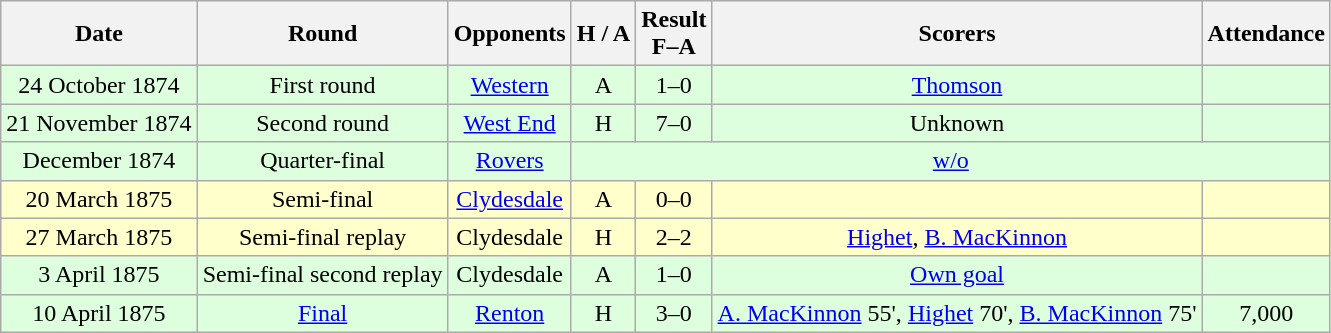<table class="wikitable" style="text-align:center">
<tr>
<th>Date</th>
<th>Round</th>
<th>Opponents</th>
<th>H / A</th>
<th>Result<br>F–A</th>
<th>Scorers</th>
<th>Attendance</th>
</tr>
<tr bgcolor=#ddffdd>
<td>24 October 1874</td>
<td>First round</td>
<td><a href='#'>Western</a></td>
<td>A</td>
<td>1–0</td>
<td><a href='#'>Thomson</a></td>
<td></td>
</tr>
<tr bgcolor=#ddffdd>
<td>21 November 1874</td>
<td>Second round</td>
<td><a href='#'>West End</a></td>
<td>H</td>
<td>7–0</td>
<td>Unknown</td>
<td></td>
</tr>
<tr bgcolor=#ddffdd>
<td>December 1874</td>
<td>Quarter-final</td>
<td><a href='#'>Rovers</a></td>
<td colspan="4"><a href='#'>w/o</a></td>
</tr>
<tr bgcolor=#ffffcc>
<td>20 March 1875</td>
<td>Semi-final</td>
<td><a href='#'>Clydesdale</a></td>
<td>A</td>
<td>0–0</td>
<td></td>
<td></td>
</tr>
<tr bgcolor=#ffffcc>
<td>27 March 1875</td>
<td>Semi-final replay</td>
<td>Clydesdale</td>
<td>H</td>
<td>2–2</td>
<td><a href='#'>Highet</a>, <a href='#'>B. MacKinnon</a></td>
<td></td>
</tr>
<tr bgcolor=#ddffdd>
<td>3 April 1875</td>
<td>Semi-final second replay</td>
<td>Clydesdale</td>
<td>A</td>
<td>1–0</td>
<td><a href='#'>Own goal</a></td>
<td></td>
</tr>
<tr bgcolor=#ddffdd>
<td>10 April 1875</td>
<td><a href='#'>Final</a></td>
<td><a href='#'>Renton</a></td>
<td>H</td>
<td>3–0</td>
<td><a href='#'>A. MacKinnon</a> 55', <a href='#'>Highet</a> 70', <a href='#'>B. MacKinnon</a> 75'</td>
<td>7,000</td>
</tr>
</table>
